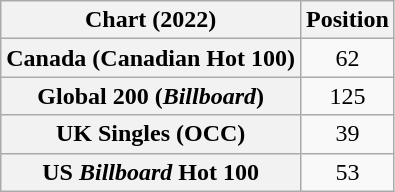<table class="wikitable sortable plainrowheaders" style="text-align:center">
<tr>
<th scope="col">Chart (2022)</th>
<th scope="col">Position</th>
</tr>
<tr>
<th scope="row">Canada (Canadian Hot 100)</th>
<td>62</td>
</tr>
<tr>
<th scope="row">Global 200 (<em>Billboard</em>)</th>
<td>125</td>
</tr>
<tr>
<th scope="row">UK Singles (OCC)</th>
<td>39</td>
</tr>
<tr>
<th scope="row">US <em>Billboard</em> Hot 100</th>
<td>53</td>
</tr>
</table>
